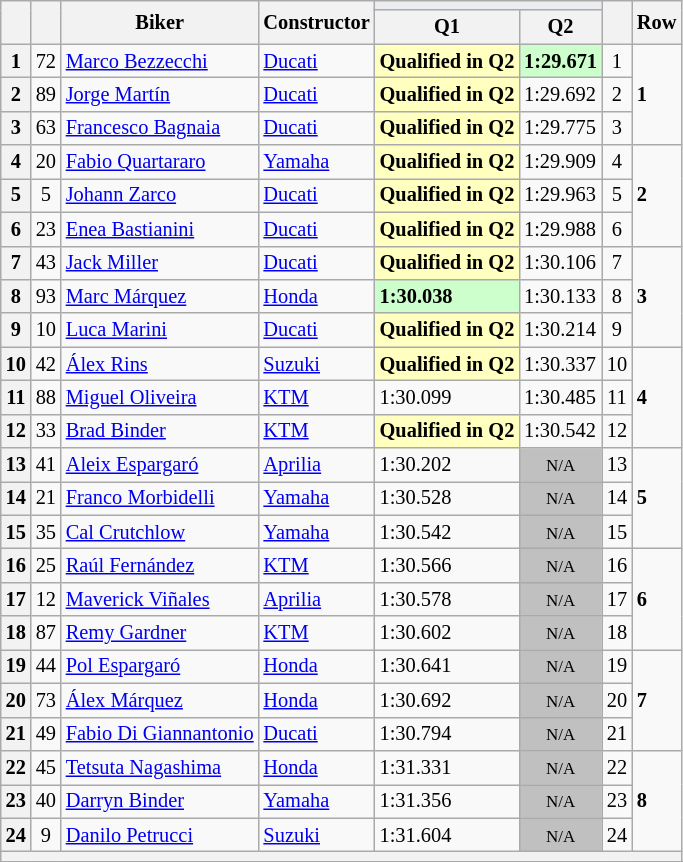<table class="wikitable sortable" style="font-size: 85%;">
<tr>
<th rowspan="2"></th>
<th rowspan="2"></th>
<th rowspan="2">Biker</th>
<th rowspan="2">Constructor</th>
<th colspan="2" style="background:#eaecf0; text-align:center;"></th>
<th rowspan="2"></th>
<th rowspan="2">Row</th>
</tr>
<tr>
<th scope="col">Q1</th>
<th scope="col">Q2</th>
</tr>
<tr>
<th scope="row">1</th>
<td align="center">72</td>
<td> <a href='#'>Marco Bezzecchi</a></td>
<td><a href='#'>Ducati</a></td>
<td style="background:#ffffbf;"><strong>Qualified in Q2</strong></td>
<td style="background:#ccffcc;"><strong>1:29.671</strong></td>
<td align="center">1</td>
<td rowspan="3"><strong>1</strong></td>
</tr>
<tr>
<th scope="row">2</th>
<td align="center">89</td>
<td> <a href='#'>Jorge Martín</a></td>
<td><a href='#'>Ducati</a></td>
<td style="background:#ffffbf;"><strong>Qualified in Q2</strong></td>
<td>1:29.692</td>
<td align="center">2</td>
</tr>
<tr>
<th scope="row">3</th>
<td align="center">63</td>
<td> <a href='#'>Francesco Bagnaia</a></td>
<td><a href='#'>Ducati</a></td>
<td style="background:#ffffbf;"><strong>Qualified in Q2</strong></td>
<td>1:29.775</td>
<td align="center">3</td>
</tr>
<tr>
<th scope="row">4</th>
<td align="center">20</td>
<td> <a href='#'>Fabio Quartararo</a></td>
<td><a href='#'>Yamaha</a></td>
<td style="background:#ffffbf;"><strong>Qualified in Q2</strong></td>
<td>1:29.909</td>
<td align="center">4</td>
<td rowspan="3"><strong>2</strong></td>
</tr>
<tr>
<th scope="row">5</th>
<td align="center">5</td>
<td> <a href='#'>Johann Zarco</a></td>
<td><a href='#'>Ducati</a></td>
<td style="background:#ffffbf;"><strong>Qualified in Q2</strong></td>
<td>1:29.963</td>
<td align="center">5</td>
</tr>
<tr>
<th scope="row">6</th>
<td align="center">23</td>
<td> <a href='#'>Enea Bastianini</a></td>
<td><a href='#'>Ducati</a></td>
<td style="background:#ffffbf;"><strong>Qualified in Q2</strong></td>
<td>1:29.988</td>
<td align="center">6</td>
</tr>
<tr>
<th scope="row">7</th>
<td align="center">43</td>
<td> <a href='#'>Jack Miller</a></td>
<td><a href='#'>Ducati</a></td>
<td style="background:#ffffbf;"><strong>Qualified in Q2</strong></td>
<td>1:30.106</td>
<td align="center">7</td>
<td rowspan="3"><strong>3</strong></td>
</tr>
<tr>
<th scope="row">8</th>
<td align="center">93</td>
<td> <a href='#'>Marc Márquez</a></td>
<td><a href='#'>Honda</a></td>
<td style="background:#ccffcc;"><strong>1:30.038</strong></td>
<td>1:30.133</td>
<td align="center">8</td>
</tr>
<tr>
<th scope="row">9</th>
<td align="center">10</td>
<td> <a href='#'>Luca Marini</a></td>
<td><a href='#'>Ducati</a></td>
<td style="background:#ffffbf;"><strong>Qualified in Q2</strong></td>
<td>1:30.214</td>
<td align="center">9</td>
</tr>
<tr>
<th scope="row">10</th>
<td align="center">42</td>
<td> <a href='#'>Álex Rins</a></td>
<td><a href='#'>Suzuki</a></td>
<td style="background:#ffffbf;"><strong>Qualified in Q2</strong></td>
<td>1:30.337</td>
<td align="center">10</td>
<td rowspan="3"><strong>4</strong></td>
</tr>
<tr>
<th scope="row">11</th>
<td align="center">88</td>
<td> <a href='#'>Miguel Oliveira</a></td>
<td><a href='#'>KTM</a></td>
<td>1:30.099</td>
<td>1:30.485</td>
<td align="center">11</td>
</tr>
<tr>
<th scope="row">12</th>
<td align="center">33</td>
<td> <a href='#'>Brad Binder</a></td>
<td><a href='#'>KTM</a></td>
<td style="background:#ffffbf;"><strong>Qualified in Q2</strong></td>
<td>1:30.542</td>
<td align="center">12</td>
</tr>
<tr>
<th scope="row">13</th>
<td align="center">41</td>
<td> <a href='#'>Aleix Espargaró</a></td>
<td><a href='#'>Aprilia</a></td>
<td>1:30.202</td>
<td style="background: silver" align="center" data-sort-value="13"><small>N/A</small></td>
<td align="center">13</td>
<td rowspan="3"><strong>5</strong></td>
</tr>
<tr>
<th scope="row">14</th>
<td align="center">21</td>
<td> <a href='#'>Franco Morbidelli</a></td>
<td><a href='#'>Yamaha</a></td>
<td>1:30.528</td>
<td style="background: silver" align="center" data-sort-value="14"><small>N/A</small></td>
<td align="center">14</td>
</tr>
<tr>
<th scope="row">15</th>
<td align="center">35</td>
<td> <a href='#'>Cal Crutchlow</a></td>
<td><a href='#'>Yamaha</a></td>
<td>1:30.542</td>
<td style="background: silver" align="center" data-sort-value="15"><small>N/A</small></td>
<td align="center">15</td>
</tr>
<tr>
<th scope="row">16</th>
<td align="center">25</td>
<td> <a href='#'>Raúl Fernández</a></td>
<td><a href='#'>KTM</a></td>
<td>1:30.566</td>
<td style="background: silver" align="center" data-sort-value="16"><small>N/A</small></td>
<td align="center">16</td>
<td rowspan="3"><strong>6</strong></td>
</tr>
<tr>
<th scope="row">17</th>
<td align="center">12</td>
<td> <a href='#'>Maverick Viñales</a></td>
<td><a href='#'>Aprilia</a></td>
<td>1:30.578</td>
<td style="background: silver" align="center" data-sort-value="17"><small>N/A</small></td>
<td align="center">17</td>
</tr>
<tr>
<th scope="row">18</th>
<td align="center">87</td>
<td> <a href='#'>Remy Gardner</a></td>
<td><a href='#'>KTM</a></td>
<td>1:30.602</td>
<td style="background: silver" align="center" data-sort-value="18"><small>N/A</small></td>
<td align="center">18</td>
</tr>
<tr>
<th scope="row">19</th>
<td align="center">44</td>
<td> <a href='#'>Pol Espargaró</a></td>
<td><a href='#'>Honda</a></td>
<td>1:30.641</td>
<td style="background: silver" align="center" data-sort-value="19"><small>N/A</small></td>
<td align="center">19</td>
<td rowspan="3"><strong>7</strong></td>
</tr>
<tr>
<th scope="row">20</th>
<td align="center">73</td>
<td> <a href='#'>Álex Márquez</a></td>
<td><a href='#'>Honda</a></td>
<td>1:30.692</td>
<td style="background: silver" align="center" data-sort-value="20"><small>N/A</small></td>
<td align="center">20</td>
</tr>
<tr>
<th scope="row">21</th>
<td align="center">49</td>
<td> <a href='#'>Fabio Di Giannantonio</a></td>
<td><a href='#'>Ducati</a></td>
<td>1:30.794</td>
<td style="background: silver" align="center" data-sort-value="21"><small>N/A</small></td>
<td align="center">21</td>
</tr>
<tr>
<th scope="row">22</th>
<td align="center">45</td>
<td> <a href='#'>Tetsuta Nagashima</a></td>
<td><a href='#'>Honda</a></td>
<td>1:31.331</td>
<td style="background: silver" align="center" data-sort-value="22"><small>N/A</small></td>
<td align="center">22</td>
<td rowspan="3"><strong>8</strong></td>
</tr>
<tr>
<th scope="row">23</th>
<td align="center">40</td>
<td> <a href='#'>Darryn Binder</a></td>
<td><a href='#'>Yamaha</a></td>
<td>1:31.356</td>
<td style="background: silver" align="center" data-sort-value="23"><small>N/A</small></td>
<td align="center">23</td>
</tr>
<tr>
<th scope="row">24</th>
<td align="center">9</td>
<td> <a href='#'>Danilo Petrucci</a></td>
<td><a href='#'>Suzuki</a></td>
<td>1:31.604</td>
<td style="background: silver" align="center" data-sort-value="24"><small>N/A</small></td>
<td align="center">24</td>
</tr>
<tr>
<th colspan="8"></th>
</tr>
<tr>
</tr>
</table>
